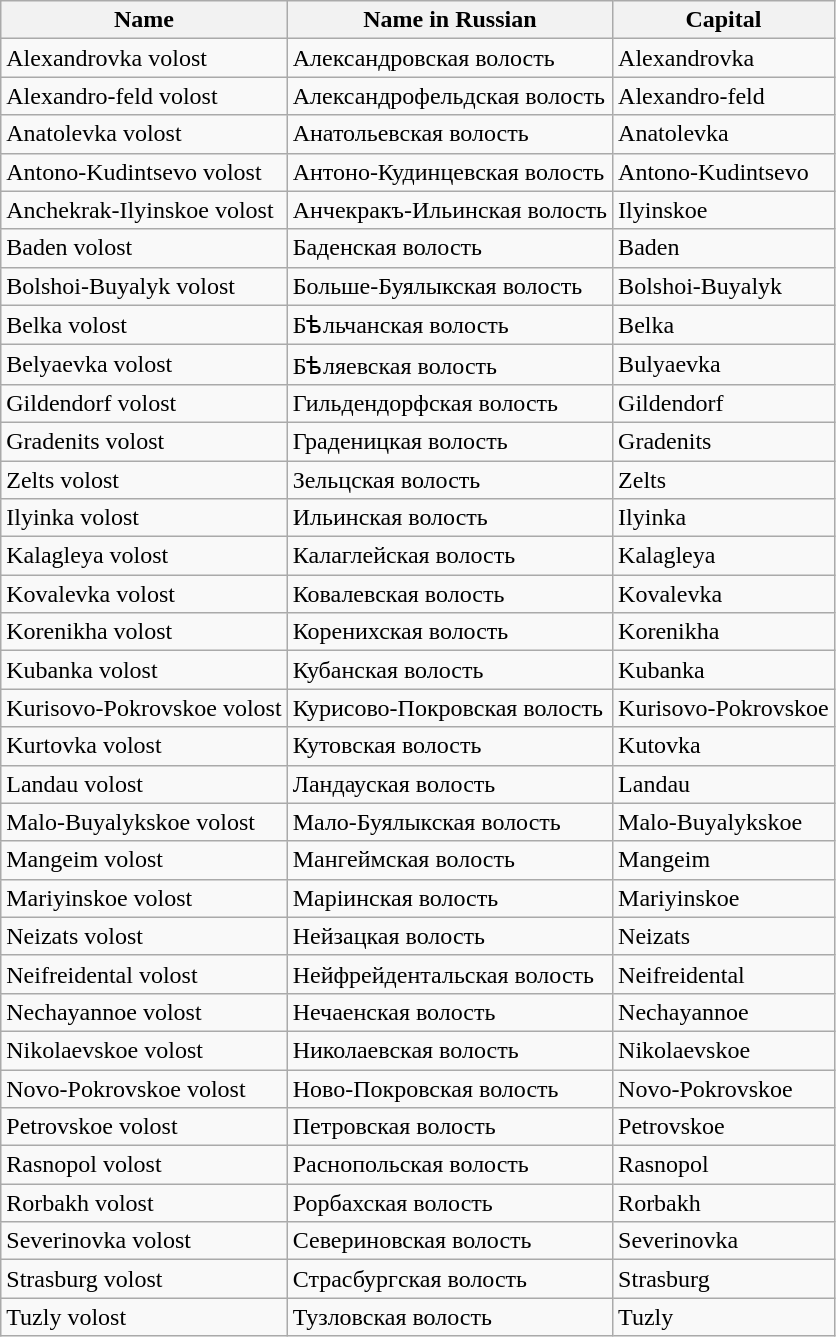<table class="wikitable sortable">
<tr>
<th>Name</th>
<th>Name in Russian</th>
<th>Capital</th>
</tr>
<tr>
<td>Alexandrovka volost</td>
<td>Александровская волость</td>
<td>Alexandrovka</td>
</tr>
<tr>
<td>Alexandro-feld volost</td>
<td>Александрофельдская волость</td>
<td>Alexandro-feld</td>
</tr>
<tr>
<td>Anatolevka volost</td>
<td>Анатольевская волость</td>
<td>Anatolevka</td>
</tr>
<tr>
<td>Antono-Kudintsevo volost</td>
<td>Антоно-Кудинцевская волость</td>
<td>Antono-Kudintsevo</td>
</tr>
<tr>
<td>Anchekrak-Ilyinskoe volost</td>
<td>Анчекракъ-Ильинская волость</td>
<td>Ilyinskoe</td>
</tr>
<tr>
<td>Baden volost</td>
<td>Баденская волость</td>
<td>Baden</td>
</tr>
<tr>
<td>Bolshoi-Buyalyk volost</td>
<td>Больше-Буялыкская волость</td>
<td>Bolshoi-Buyalyk</td>
</tr>
<tr>
<td>Belka volost</td>
<td>Бѣльчанская волость</td>
<td>Belka</td>
</tr>
<tr>
<td>Belyaevka volost</td>
<td>Бѣляевская волость</td>
<td>Bulyaevka</td>
</tr>
<tr>
<td>Gildendorf volost</td>
<td>Гильдендорфская волость</td>
<td>Gildendorf</td>
</tr>
<tr>
<td>Gradenits volost</td>
<td>Граденицкая волость</td>
<td>Gradenits</td>
</tr>
<tr>
<td>Zelts volost</td>
<td>Зельцская волость</td>
<td>Zelts</td>
</tr>
<tr>
<td>Ilyinka volost</td>
<td>Ильинская волость</td>
<td>Ilyinka</td>
</tr>
<tr>
<td>Kalagleya volost</td>
<td>Калаглейская волость</td>
<td>Kalagleya</td>
</tr>
<tr>
<td>Kovalevka volost</td>
<td>Ковалевская волость</td>
<td>Kovalevka</td>
</tr>
<tr>
<td>Korenikha volost</td>
<td>Коренихская волость</td>
<td>Korenikha</td>
</tr>
<tr>
<td>Kubanka volost</td>
<td>Кубанская волость</td>
<td>Kubanka</td>
</tr>
<tr>
<td>Kurisovo-Pokrovskoe volost</td>
<td>Курисово-Покровская волость</td>
<td>Kurisovo-Pokrovskoe</td>
</tr>
<tr>
<td>Kurtovka volost</td>
<td>Кутовская волость</td>
<td>Kutovka</td>
</tr>
<tr>
<td>Landau volost</td>
<td>Ландауская волость</td>
<td>Landau</td>
</tr>
<tr>
<td>Malo-Buyalykskoe volost</td>
<td>Мало-Буялыкская волость</td>
<td>Malo-Buyalykskoe</td>
</tr>
<tr>
<td>Mangeim volost</td>
<td>Мангеймская волость</td>
<td>Mangeim</td>
</tr>
<tr>
<td>Mariyinskoe volost</td>
<td>Маріинская волость</td>
<td>Mariyinskoe</td>
</tr>
<tr>
<td>Neizats volost</td>
<td>Нейзацкая волость</td>
<td>Neizats</td>
</tr>
<tr>
<td>Neifreidental volost</td>
<td>Нейфрейдентальская волость</td>
<td>Neifreidental</td>
</tr>
<tr>
<td>Nechayannoe volost</td>
<td>Нечаенская волость</td>
<td>Nechayannoe</td>
</tr>
<tr>
<td>Nikolaevskoe volost</td>
<td>Николаевская волость</td>
<td>Nikolaevskoe</td>
</tr>
<tr>
<td>Novo-Pokrovskoe volost</td>
<td>Ново-Покровская волость</td>
<td>Novo-Pokrovskoe</td>
</tr>
<tr>
<td>Petrovskoe volost</td>
<td>Петровская волость</td>
<td>Petrovskoe</td>
</tr>
<tr>
<td>Rasnopol volost</td>
<td>Раснопольская волость</td>
<td>Rasnopol</td>
</tr>
<tr>
<td>Rorbakh volost</td>
<td>Рорбахская волость</td>
<td>Rorbakh</td>
</tr>
<tr>
<td>Severinovka volost</td>
<td>Севериновская волость</td>
<td>Severinovka</td>
</tr>
<tr>
<td>Strasburg volost</td>
<td>Страсбургская волость</td>
<td>Strasburg</td>
</tr>
<tr>
<td>Tuzly volost</td>
<td>Тузловская волость</td>
<td>Tuzly</td>
</tr>
</table>
